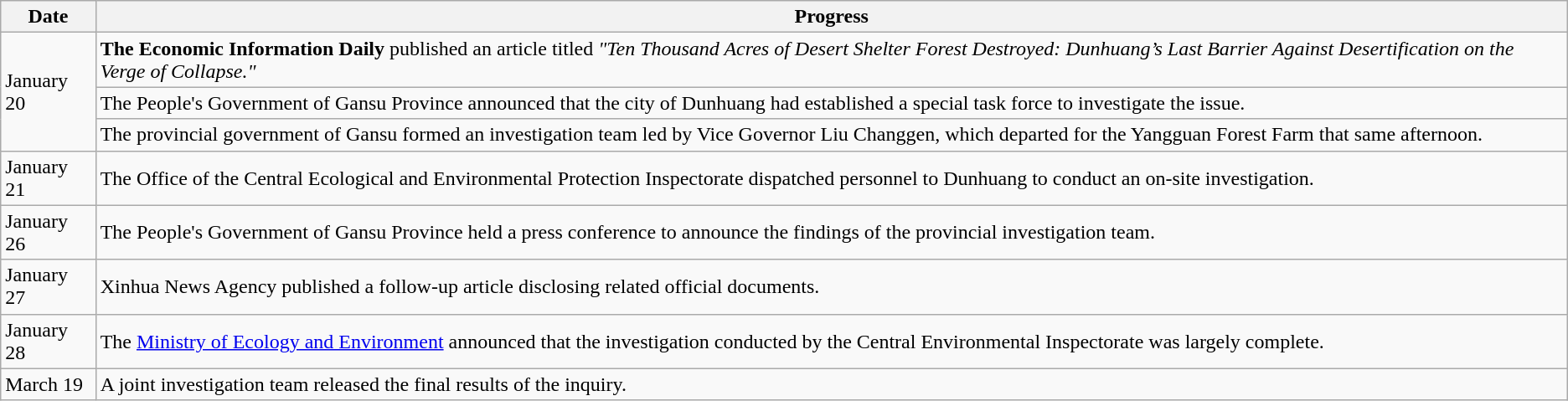<table class="wikitable">
<tr>
<th>Date</th>
<th>Progress</th>
</tr>
<tr>
<td rowspan="3">January 20</td>
<td><strong>The Economic Information Daily</strong> published an article titled <em>"Ten Thousand Acres of Desert Shelter Forest Destroyed: Dunhuang’s Last Barrier Against Desertification on the Verge of Collapse."</em></td>
</tr>
<tr>
<td>The People's Government of Gansu Province announced that the city of Dunhuang had established a special task force to investigate the issue.</td>
</tr>
<tr>
<td>The provincial government of Gansu formed an investigation team led by Vice Governor Liu Changgen, which departed for the Yangguan Forest Farm that same afternoon.</td>
</tr>
<tr>
<td>January 21</td>
<td>The Office of the Central Ecological and Environmental Protection Inspectorate dispatched personnel to Dunhuang to conduct an on-site investigation.</td>
</tr>
<tr>
<td>January 26</td>
<td>The People's Government of Gansu Province held a press conference to announce the findings of the provincial investigation team.</td>
</tr>
<tr>
<td>January 27</td>
<td>Xinhua News Agency published a follow-up article disclosing related official documents.</td>
</tr>
<tr>
<td>January 28</td>
<td>The <a href='#'>Ministry of Ecology and Environment</a> announced that the investigation conducted by the Central Environmental Inspectorate was largely complete.</td>
</tr>
<tr>
<td>March 19</td>
<td>A joint investigation team released the final results of the inquiry.</td>
</tr>
</table>
